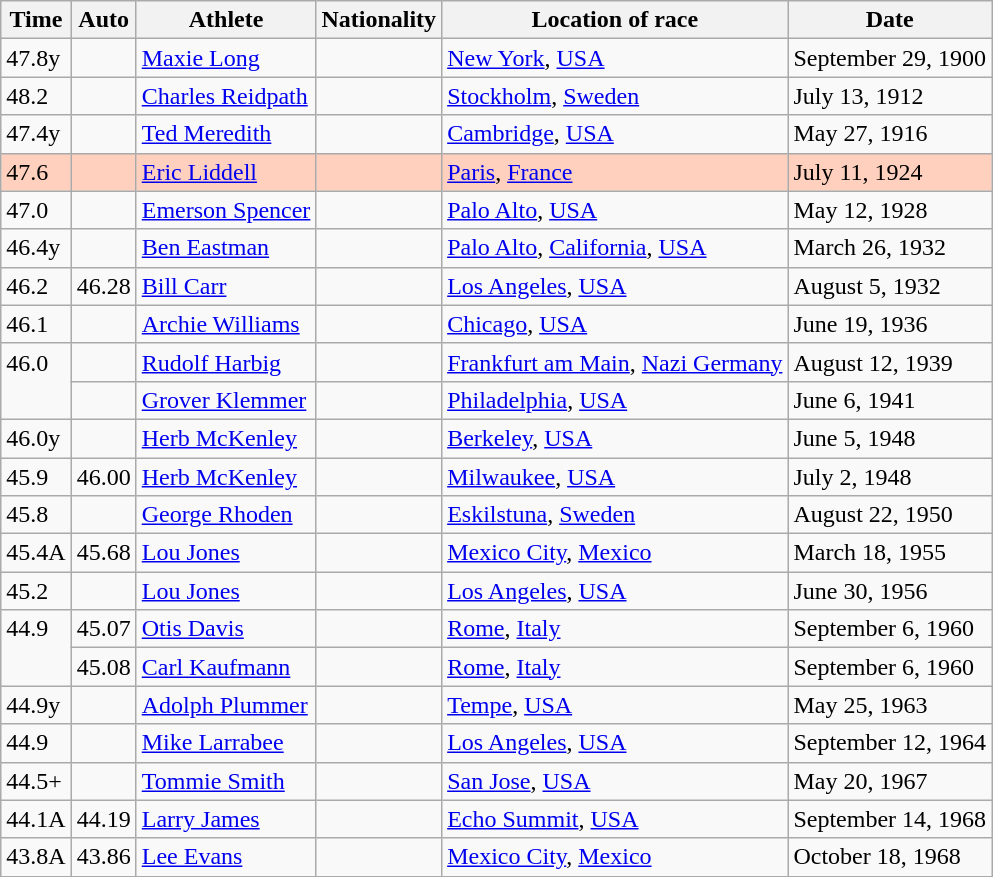<table class="wikitable" border="1">
<tr>
<th>Time</th>
<th>Auto</th>
<th>Athlete</th>
<th>Nationality</th>
<th>Location of race</th>
<th>Date</th>
</tr>
<tr>
<td>47.8y</td>
<td></td>
<td><a href='#'>Maxie Long</a></td>
<td></td>
<td><a href='#'>New York</a>, <a href='#'>USA</a></td>
<td>September 29, 1900</td>
</tr>
<tr>
<td>48.2</td>
<td></td>
<td><a href='#'>Charles Reidpath</a></td>
<td></td>
<td><a href='#'>Stockholm</a>, <a href='#'>Sweden</a></td>
<td>July 13, 1912</td>
</tr>
<tr>
<td>47.4y</td>
<td></td>
<td><a href='#'>Ted Meredith</a></td>
<td></td>
<td><a href='#'>Cambridge</a>, <a href='#'>USA</a></td>
<td>May 27, 1916</td>
</tr>
<tr style="background: #ffd0bd">
<td>47.6</td>
<td></td>
<td><a href='#'>Eric Liddell</a></td>
<td></td>
<td><a href='#'>Paris</a>, <a href='#'>France</a></td>
<td>July 11, 1924</td>
</tr>
<tr>
<td>47.0</td>
<td></td>
<td><a href='#'>Emerson Spencer</a></td>
<td></td>
<td><a href='#'>Palo Alto</a>, <a href='#'>USA</a></td>
<td>May 12, 1928</td>
</tr>
<tr>
<td>46.4y</td>
<td></td>
<td><a href='#'>Ben Eastman</a></td>
<td></td>
<td><a href='#'>Palo Alto</a>, <a href='#'>California</a>, <a href='#'>USA</a></td>
<td>March 26, 1932</td>
</tr>
<tr>
<td>46.2</td>
<td>46.28</td>
<td><a href='#'>Bill Carr</a></td>
<td></td>
<td><a href='#'>Los Angeles</a>, <a href='#'>USA</a></td>
<td>August 5, 1932</td>
</tr>
<tr>
<td>46.1</td>
<td></td>
<td><a href='#'>Archie Williams</a></td>
<td></td>
<td><a href='#'>Chicago</a>, <a href='#'>USA</a></td>
<td>June 19, 1936</td>
</tr>
<tr>
<td rowspan="2" valign="top">46.0</td>
<td></td>
<td><a href='#'>Rudolf Harbig</a></td>
<td></td>
<td><a href='#'>Frankfurt am Main</a>, <a href='#'>Nazi Germany</a></td>
<td>August 12, 1939</td>
</tr>
<tr>
<td></td>
<td><a href='#'>Grover Klemmer</a></td>
<td></td>
<td><a href='#'>Philadelphia</a>, <a href='#'>USA</a></td>
<td>June 6, 1941</td>
</tr>
<tr>
<td>46.0y</td>
<td></td>
<td><a href='#'>Herb McKenley</a></td>
<td></td>
<td><a href='#'>Berkeley</a>, <a href='#'>USA</a></td>
<td>June 5, 1948</td>
</tr>
<tr>
<td>45.9</td>
<td>46.00</td>
<td><a href='#'>Herb McKenley</a></td>
<td></td>
<td><a href='#'>Milwaukee</a>, <a href='#'>USA</a></td>
<td>July 2, 1948</td>
</tr>
<tr>
<td>45.8</td>
<td></td>
<td><a href='#'>George Rhoden</a></td>
<td></td>
<td><a href='#'>Eskilstuna</a>, <a href='#'>Sweden</a></td>
<td>August 22, 1950</td>
</tr>
<tr>
<td>45.4A</td>
<td>45.68</td>
<td><a href='#'>Lou Jones</a></td>
<td></td>
<td><a href='#'>Mexico City</a>, <a href='#'>Mexico</a></td>
<td>March 18, 1955</td>
</tr>
<tr>
<td>45.2</td>
<td></td>
<td><a href='#'>Lou Jones</a></td>
<td></td>
<td><a href='#'>Los Angeles</a>, <a href='#'>USA</a></td>
<td>June 30, 1956</td>
</tr>
<tr>
<td rowspan="2" valign="top">44.9</td>
<td>45.07</td>
<td><a href='#'>Otis Davis</a></td>
<td></td>
<td><a href='#'>Rome</a>, <a href='#'>Italy</a></td>
<td>September 6, 1960</td>
</tr>
<tr>
<td>45.08</td>
<td><a href='#'>Carl Kaufmann</a></td>
<td></td>
<td><a href='#'>Rome</a>, <a href='#'>Italy</a></td>
<td>September 6, 1960</td>
</tr>
<tr>
<td>44.9y</td>
<td></td>
<td><a href='#'>Adolph Plummer</a></td>
<td></td>
<td><a href='#'>Tempe</a>, <a href='#'>USA</a></td>
<td>May 25, 1963</td>
</tr>
<tr>
<td>44.9</td>
<td></td>
<td><a href='#'>Mike Larrabee</a></td>
<td></td>
<td><a href='#'>Los Angeles</a>, <a href='#'>USA</a></td>
<td>September 12, 1964</td>
</tr>
<tr>
<td>44.5+</td>
<td></td>
<td><a href='#'>Tommie Smith</a></td>
<td></td>
<td><a href='#'>San Jose</a>, <a href='#'>USA</a></td>
<td>May 20, 1967</td>
</tr>
<tr>
<td>44.1A</td>
<td>44.19</td>
<td><a href='#'>Larry James</a></td>
<td></td>
<td><a href='#'>Echo Summit</a>, <a href='#'>USA</a></td>
<td>September 14, 1968</td>
</tr>
<tr>
<td>43.8A</td>
<td>43.86</td>
<td><a href='#'>Lee Evans</a></td>
<td></td>
<td><a href='#'>Mexico City</a>, <a href='#'>Mexico</a></td>
<td>October 18, 1968</td>
</tr>
</table>
